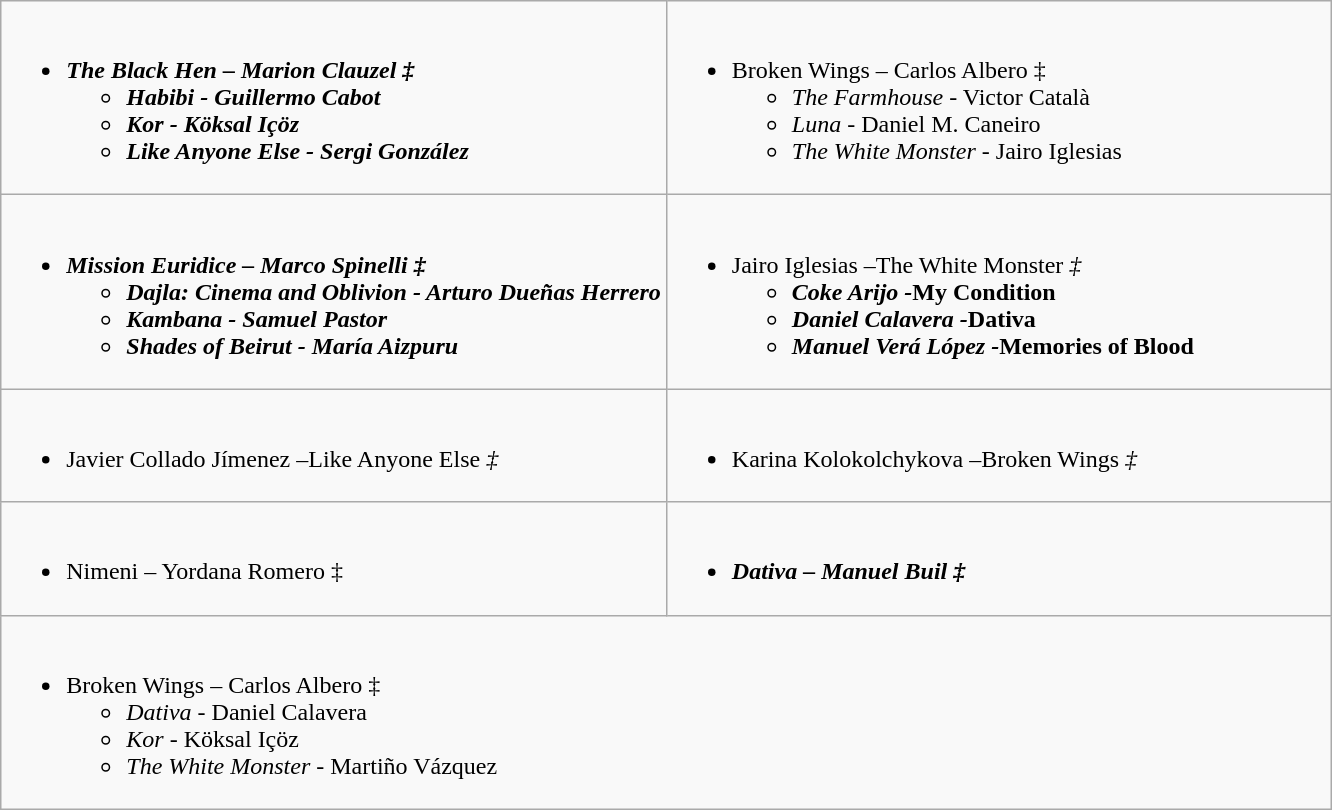<table class="wikitable" role="presentation">
<tr>
<td style="vertical-align:top; width:50%;"><br><ul><li><strong><em>The Black Hen<em> – Marion Clauzel ‡<strong><ul><li></em>Habibi<em> - Guillermo Cabot</li><li></em>Kor<em> - Köksal Içöz</li><li></em>Like Anyone Else<em> - Sergi González</li></ul></li></ul></td>
<td style="vertical-align:top; width:50%;"><br><ul><li></em></strong>Broken Wings</em> – Carlos Albero ‡</strong><ul><li><em>The Farmhouse</em> - Victor Català</li><li><em>Luna</em> - Daniel M. Caneiro</li><li><em>The White Monster</em> - Jairo Iglesias</li></ul></li></ul></td>
</tr>
<tr>
<td style="vertical-align:top; width:50%;"><br><ul><li><strong><em>Mission Euridice<em> – Marco Spinelli ‡<strong><ul><li></em>Dajla: Cinema and Oblivion<em> - Arturo Dueñas Herrero</li><li></em>Kambana<em> - Samuel Pastor</li><li></em>Shades of Beirut<em> - María Aizpuru</li></ul></li></ul></td>
<td style="vertical-align:top; width:50%;"><br><ul><li></strong>Jairo Iglesias –</em>The White Monster<em> ‡<strong><ul><li>Coke Arijo -</em>My Condition<em></li><li>Daniel Calavera -</em>Dativa<em></li><li>Manuel Verá López -</em>Memories of Blood<em></li></ul></li></ul></td>
</tr>
<tr>
<td style="vertical-align:top; width:50%;"><br><ul><li></strong>Javier Collado Jímenez –</em>Like Anyone Else<em> ‡<strong></li></ul></td>
<td style="vertical-align:top; width:50%;"><br><ul><li></strong>Karina Kolokolchykova –</em>Broken Wings<em> ‡<strong></li></ul></td>
</tr>
<tr>
<td style="vertical-align:top; width:50%;"><br><ul><li></em></strong>Nimeni</em> – Yordana Romero ‡</strong></li></ul></td>
<td style="vertical-align:top; width:50%;"><br><ul><li><strong><em>Dativa<em> – Manuel Buil ‡<strong></li></ul></td>
</tr>
<tr>
<td colspan="2" style="vertical-align:top; width:50%;"><br><ul><li></em></strong>Broken Wings</em> – Carlos Albero ‡</strong><ul><li><em>Dativa</em> - Daniel Calavera</li><li><em>Kor</em> - Köksal Içöz</li><li><em>The White Monster</em> - Martiño Vázquez</li></ul></li></ul></td>
</tr>
</table>
